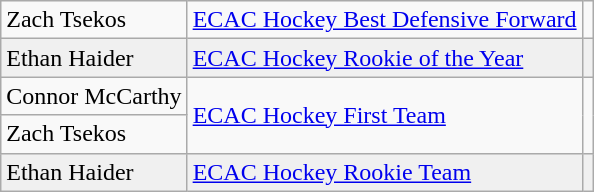<table class="wikitable">
<tr>
<td>Zach Tsekos</td>
<td><a href='#'>ECAC Hockey Best Defensive Forward</a></td>
<td></td>
</tr>
<tr bgcolor=f0f0f0>
<td>Ethan Haider</td>
<td><a href='#'>ECAC Hockey Rookie of the Year</a></td>
<td></td>
</tr>
<tr>
<td>Connor McCarthy</td>
<td rowspan=2><a href='#'>ECAC Hockey First Team</a></td>
<td rowspan=2></td>
</tr>
<tr>
<td>Zach Tsekos</td>
</tr>
<tr bgcolor=f0f0f0>
<td>Ethan Haider</td>
<td><a href='#'>ECAC Hockey Rookie Team</a></td>
<td></td>
</tr>
</table>
